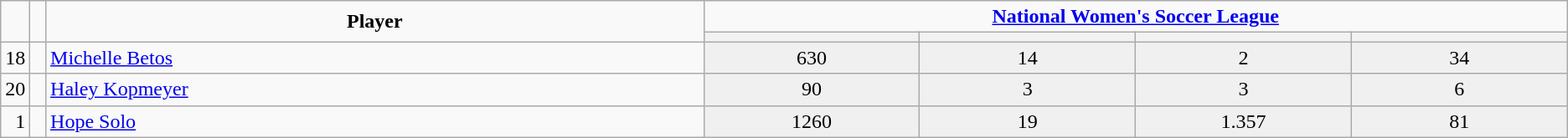<table class="wikitable" style="text-align:center;">
<tr>
<td rowspan=2  style="width:1%; text-align:center;"><strong></strong></td>
<td rowspan=2  style="width:1%; text-align:center;"><strong></strong></td>
<td rowspan=2  style="width:42%; text-align:center;"><strong>Player</strong></td>
<td colspan=4 style="text-align:center;"><strong><a href='#'>National Women's Soccer League</a></strong></td>
</tr>
<tr>
<th width=60></th>
<th width=60></th>
<th width=60></th>
<th width=60></th>
</tr>
<tr>
<td style="text-align: right;">18</td>
<td></td>
<td style="text-align: left;"><a href='#'>Michelle Betos</a></td>
<td style="background: #F0F0F0;">630</td>
<td style="background: #F0F0F0;">14</td>
<td style="background: #F0F0F0;">2</td>
<td style="background: #F0F0F0;">34</td>
</tr>
<tr>
<td style="text-align: right;">20</td>
<td></td>
<td style="text-align: left;"><a href='#'>Haley Kopmeyer</a></td>
<td style="background: #F0F0F0;">90</td>
<td style="background: #F0F0F0;">3</td>
<td style="background: #F0F0F0;">3</td>
<td style="background: #F0F0F0;">6</td>
</tr>
<tr>
<td style="text-align: right;">1</td>
<td></td>
<td style="text-align: left;"><a href='#'>Hope Solo</a></td>
<td style="background: #F0F0F0;">1260</td>
<td style="background: #F0F0F0;">19</td>
<td style="background: #F0F0F0;">1.357</td>
<td style="background: #F0F0F0;">81</td>
</tr>
</table>
